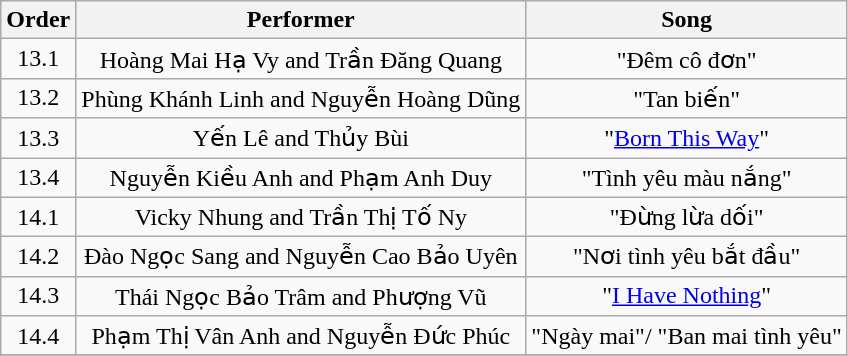<table class="wikitable" style="text-align:center;">
<tr>
<th>Order</th>
<th>Performer</th>
<th>Song</th>
</tr>
<tr>
<td>13.1</td>
<td>Hoàng Mai Hạ Vy and Trần Đăng Quang</td>
<td>"Đêm cô đơn"</td>
</tr>
<tr>
<td>13.2</td>
<td>Phùng Khánh Linh and Nguyễn Hoàng Dũng</td>
<td>"Tan biến"</td>
</tr>
<tr>
<td>13.3</td>
<td>Yến Lê and Thủy Bùi</td>
<td>"<a href='#'>Born This Way</a>"</td>
</tr>
<tr>
<td>13.4</td>
<td>Nguyễn Kiều Anh and Phạm Anh Duy</td>
<td>"Tình yêu màu nắng"</td>
</tr>
<tr>
<td>14.1</td>
<td>Vicky Nhung and Trần Thị Tố Ny</td>
<td>"Đừng lừa dối"</td>
</tr>
<tr>
<td>14.2</td>
<td>Đào Ngọc Sang and Nguyễn Cao Bảo Uyên</td>
<td>"Nơi tình yêu bắt đầu"</td>
</tr>
<tr>
<td>14.3</td>
<td>Thái Ngọc Bảo Trâm and Phượng Vũ</td>
<td>"<a href='#'>I Have Nothing</a>"</td>
</tr>
<tr>
<td>14.4</td>
<td>Phạm Thị Vân Anh and Nguyễn Đức Phúc</td>
<td>"Ngày mai"/ "Ban mai tình yêu"</td>
</tr>
<tr>
</tr>
</table>
